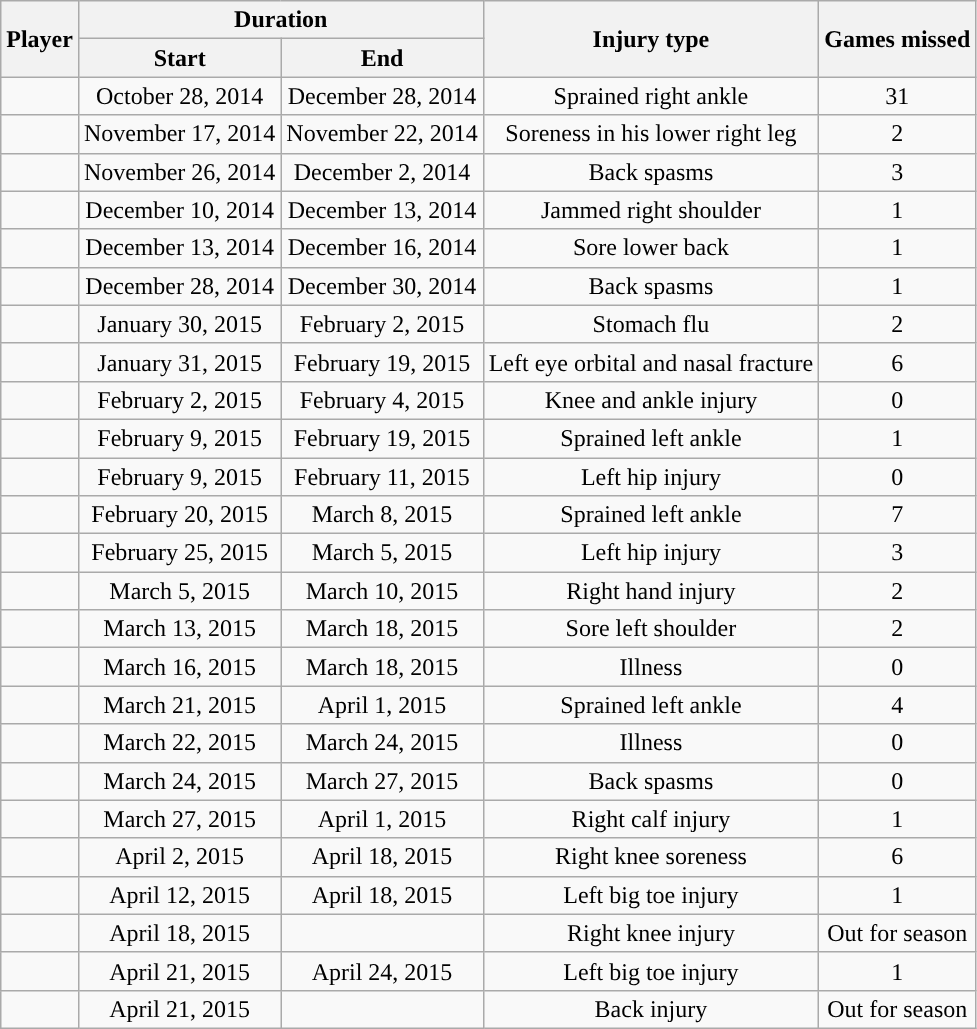<table class="wikitable sortable" style="text-align:center;">
<tr>
<th rowspan="2">Player</th>
<th colspan="2">Duration</th>
<th rowspan="2">Injury type</th>
<th rowspan="2">Games missed</th>
</tr>
<tr>
<th>Start</th>
<th>End</th>
</tr>
<tr>
<td></td>
<td>October 28, 2014</td>
<td>December 28, 2014</td>
<td>Sprained right ankle</td>
<td>31</td>
</tr>
<tr>
<td></td>
<td>November 17, 2014</td>
<td>November 22, 2014</td>
<td>Soreness in his lower right leg</td>
<td>2</td>
</tr>
<tr>
<td></td>
<td>November 26, 2014</td>
<td>December 2, 2014</td>
<td>Back spasms</td>
<td>3</td>
</tr>
<tr>
<td></td>
<td>December 10, 2014</td>
<td>December 13, 2014</td>
<td>Jammed right shoulder</td>
<td>1</td>
</tr>
<tr>
<td></td>
<td>December 13, 2014</td>
<td>December 16, 2014</td>
<td>Sore lower back</td>
<td>1</td>
</tr>
<tr>
<td></td>
<td>December 28, 2014</td>
<td>December 30, 2014</td>
<td>Back spasms</td>
<td>1</td>
</tr>
<tr>
<td></td>
<td>January 30, 2015</td>
<td>February 2, 2015</td>
<td>Stomach flu</td>
<td>2</td>
</tr>
<tr>
<td></td>
<td>January 31, 2015</td>
<td>February 19, 2015</td>
<td>Left eye orbital and nasal fracture</td>
<td>6</td>
</tr>
<tr>
<td></td>
<td>February 2, 2015</td>
<td>February 4, 2015</td>
<td>Knee and ankle injury</td>
<td>0</td>
</tr>
<tr>
<td></td>
<td>February 9, 2015</td>
<td>February 19, 2015</td>
<td>Sprained left ankle</td>
<td>1</td>
</tr>
<tr>
<td></td>
<td>February 9, 2015</td>
<td>February 11, 2015</td>
<td>Left hip injury</td>
<td>0</td>
</tr>
<tr>
<td></td>
<td>February 20, 2015</td>
<td>March 8, 2015</td>
<td>Sprained left ankle</td>
<td>7</td>
</tr>
<tr>
<td></td>
<td>February 25, 2015</td>
<td>March 5, 2015</td>
<td>Left hip injury</td>
<td>3</td>
</tr>
<tr>
<td></td>
<td>March 5, 2015</td>
<td>March 10, 2015</td>
<td>Right hand injury</td>
<td>2</td>
</tr>
<tr>
<td></td>
<td>March 13, 2015</td>
<td>March 18, 2015</td>
<td>Sore left shoulder</td>
<td>2</td>
</tr>
<tr>
<td></td>
<td>March 16, 2015</td>
<td>March 18, 2015</td>
<td>Illness</td>
<td>0</td>
</tr>
<tr>
<td></td>
<td>March 21, 2015</td>
<td>April 1, 2015</td>
<td>Sprained left ankle</td>
<td>4</td>
</tr>
<tr>
<td></td>
<td>March 22, 2015</td>
<td>March 24, 2015</td>
<td>Illness</td>
<td>0</td>
</tr>
<tr>
<td></td>
<td>March 24, 2015</td>
<td>March 27, 2015</td>
<td>Back spasms</td>
<td>0</td>
</tr>
<tr>
<td></td>
<td>March 27, 2015</td>
<td>April 1, 2015</td>
<td>Right calf injury</td>
<td>1</td>
</tr>
<tr>
<td></td>
<td>April 2, 2015</td>
<td>April 18, 2015</td>
<td>Right knee soreness</td>
<td>6</td>
</tr>
<tr>
<td></td>
<td>April 12, 2015</td>
<td>April 18, 2015</td>
<td>Left big toe injury</td>
<td>1</td>
</tr>
<tr>
<td></td>
<td>April 18, 2015</td>
<td></td>
<td>Right knee injury</td>
<td>Out for season</td>
</tr>
<tr>
<td></td>
<td>April 21, 2015</td>
<td>April 24, 2015</td>
<td>Left big toe injury</td>
<td>1</td>
</tr>
<tr>
<td></td>
<td>April 21, 2015</td>
<td></td>
<td>Back injury</td>
<td>Out for season</td>
</tr>
</table>
